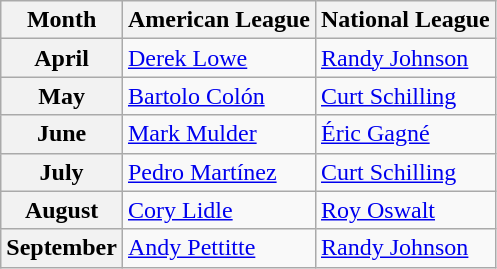<table class="wikitable">
<tr>
<th>Month</th>
<th>American League</th>
<th>National League</th>
</tr>
<tr>
<th>April</th>
<td><a href='#'>Derek Lowe</a></td>
<td><a href='#'>Randy Johnson</a></td>
</tr>
<tr>
<th>May</th>
<td><a href='#'>Bartolo Colón</a></td>
<td><a href='#'>Curt Schilling</a></td>
</tr>
<tr>
<th>June</th>
<td><a href='#'>Mark Mulder</a></td>
<td><a href='#'>Éric Gagné</a></td>
</tr>
<tr>
<th>July</th>
<td><a href='#'>Pedro Martínez</a></td>
<td><a href='#'>Curt Schilling</a></td>
</tr>
<tr>
<th>August</th>
<td><a href='#'>Cory Lidle</a></td>
<td><a href='#'>Roy Oswalt</a></td>
</tr>
<tr>
<th>September</th>
<td><a href='#'>Andy Pettitte</a></td>
<td><a href='#'>Randy Johnson</a></td>
</tr>
</table>
